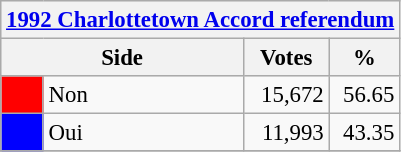<table class="wikitable" style="font-size: 95%; clear:both">
<tr style="background-color:#E9E9E9">
<th colspan=4><a href='#'>1992 Charlottetown Accord referendum</a></th>
</tr>
<tr style="background-color:#E9E9E9">
<th colspan=2 style="width: 130px">Side</th>
<th style="width: 50px">Votes</th>
<th style="width: 40px">%</th>
</tr>
<tr>
<td bgcolor="red"></td>
<td>Non</td>
<td align="right">15,672</td>
<td align="right">56.65</td>
</tr>
<tr>
<td bgcolor="blue"></td>
<td>Oui</td>
<td align="right">11,993</td>
<td align="right">43.35</td>
</tr>
<tr>
</tr>
</table>
